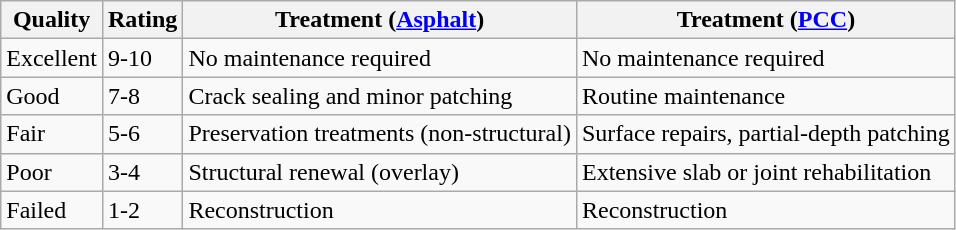<table class="wikitable">
<tr>
<th>Quality</th>
<th>Rating</th>
<th>Treatment (<a href='#'>Asphalt</a>)</th>
<th>Treatment (<a href='#'>PCC</a>)</th>
</tr>
<tr>
<td>Excellent</td>
<td>9-10</td>
<td>No maintenance required</td>
<td>No maintenance required</td>
</tr>
<tr>
<td>Good</td>
<td>7-8</td>
<td>Crack sealing and minor patching</td>
<td>Routine maintenance</td>
</tr>
<tr>
<td>Fair</td>
<td>5-6</td>
<td>Preservation treatments (non-structural)</td>
<td>Surface repairs, partial-depth patching</td>
</tr>
<tr>
<td>Poor</td>
<td>3-4</td>
<td>Structural renewal (overlay)</td>
<td>Extensive slab or joint rehabilitation</td>
</tr>
<tr>
<td>Failed</td>
<td>1-2</td>
<td>Reconstruction</td>
<td>Reconstruction</td>
</tr>
</table>
